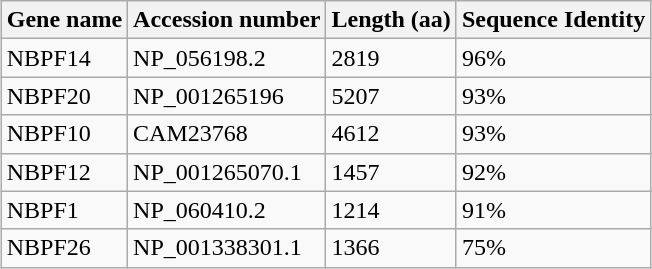<table class="wikitable" style="margin-left: auto; margin-right: auto; border: none;">
<tr>
<th>Gene name</th>
<th>Accession number</th>
<th>Length (aa)</th>
<th>Sequence Identity</th>
</tr>
<tr>
<td>NBPF14</td>
<td>NP_056198.2</td>
<td>2819</td>
<td>96%</td>
</tr>
<tr>
<td>NBPF20</td>
<td>NP_001265196</td>
<td>5207</td>
<td>93%</td>
</tr>
<tr>
<td>NBPF10</td>
<td>CAM23768</td>
<td>4612</td>
<td>93%</td>
</tr>
<tr>
<td>NBPF12</td>
<td>NP_001265070.1</td>
<td>1457</td>
<td>92%</td>
</tr>
<tr>
<td>NBPF1</td>
<td>NP_060410.2</td>
<td>1214</td>
<td>91%</td>
</tr>
<tr>
<td>NBPF26</td>
<td>NP_001338301.1</td>
<td>1366</td>
<td>75%</td>
</tr>
</table>
